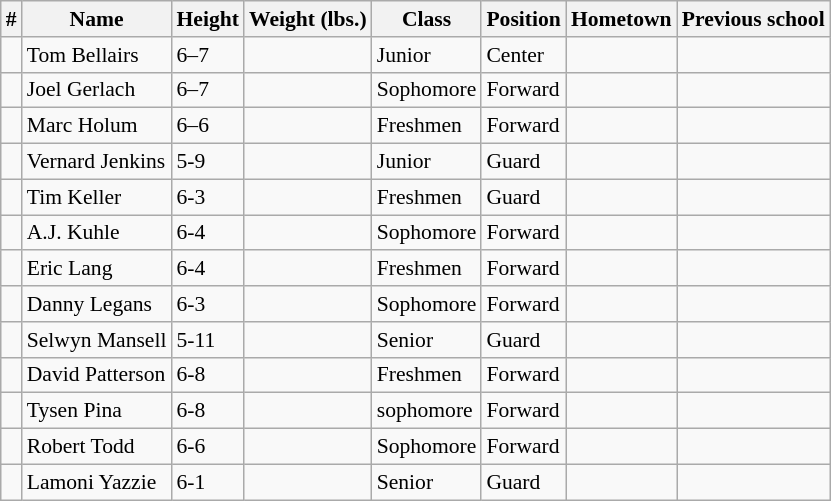<table class="wikitable" style="font-size: 90%">
<tr>
<th>#</th>
<th>Name</th>
<th>Height</th>
<th>Weight (lbs.)</th>
<th>Class</th>
<th>Position</th>
<th>Hometown</th>
<th>Previous school</th>
</tr>
<tr>
<td></td>
<td>Tom Bellairs</td>
<td>6–7</td>
<td></td>
<td>Junior</td>
<td>Center</td>
<td></td>
<td></td>
</tr>
<tr>
<td></td>
<td>Joel Gerlach</td>
<td>6–7</td>
<td></td>
<td>Sophomore</td>
<td>Forward</td>
<td></td>
<td></td>
</tr>
<tr>
<td></td>
<td>Marc Holum</td>
<td>6–6</td>
<td></td>
<td>Freshmen</td>
<td>Forward</td>
<td></td>
<td></td>
</tr>
<tr>
<td></td>
<td>Vernard Jenkins</td>
<td>5-9</td>
<td></td>
<td>Junior</td>
<td>Guard</td>
<td></td>
<td></td>
</tr>
<tr>
<td></td>
<td>Tim Keller</td>
<td>6-3</td>
<td></td>
<td>Freshmen</td>
<td>Guard</td>
<td></td>
<td></td>
</tr>
<tr>
<td></td>
<td>A.J. Kuhle</td>
<td>6-4</td>
<td></td>
<td>Sophomore</td>
<td>Forward</td>
<td></td>
<td></td>
</tr>
<tr>
<td></td>
<td>Eric Lang</td>
<td>6-4</td>
<td></td>
<td>Freshmen</td>
<td>Forward</td>
<td></td>
<td></td>
</tr>
<tr>
<td></td>
<td>Danny Legans</td>
<td>6-3</td>
<td></td>
<td>Sophomore</td>
<td>Forward</td>
<td></td>
<td></td>
</tr>
<tr>
<td></td>
<td>Selwyn Mansell</td>
<td>5-11</td>
<td></td>
<td>Senior</td>
<td>Guard</td>
<td></td>
<td></td>
</tr>
<tr>
<td></td>
<td>David Patterson</td>
<td>6-8</td>
<td></td>
<td>Freshmen</td>
<td>Forward</td>
<td></td>
<td></td>
</tr>
<tr>
<td></td>
<td>Tysen Pina</td>
<td>6-8</td>
<td></td>
<td>sophomore</td>
<td>Forward</td>
<td></td>
<td></td>
</tr>
<tr>
<td></td>
<td>Robert Todd</td>
<td>6-6</td>
<td></td>
<td>Sophomore</td>
<td>Forward</td>
<td></td>
<td></td>
</tr>
<tr>
<td></td>
<td>Lamoni Yazzie</td>
<td>6-1</td>
<td></td>
<td>Senior</td>
<td>Guard</td>
<td></td>
<td></td>
</tr>
</table>
